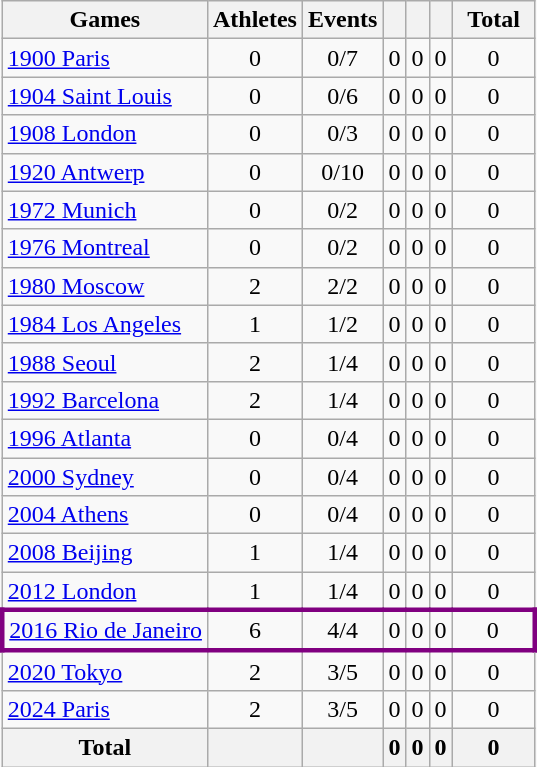<table class="wikitable sortable" style="text-align:center">
<tr>
<th>Games</th>
<th>Athletes</th>
<th>Events</th>
<th width:3em; font-weight:bold;"></th>
<th width:3em; font-weight:bold;"></th>
<th width:3em; font-weight:bold;"></th>
<th style="width:3em; font-weight:bold;">Total</th>
</tr>
<tr>
<td align=left> <a href='#'>1900 Paris</a></td>
<td>0</td>
<td>0/7</td>
<td>0</td>
<td>0</td>
<td>0</td>
<td>0</td>
</tr>
<tr>
<td align=left> <a href='#'>1904 Saint Louis</a></td>
<td>0</td>
<td>0/6</td>
<td>0</td>
<td>0</td>
<td>0</td>
<td>0</td>
</tr>
<tr>
<td align=left> <a href='#'>1908 London</a></td>
<td>0</td>
<td>0/3</td>
<td>0</td>
<td>0</td>
<td>0</td>
<td>0</td>
</tr>
<tr>
<td align=left> <a href='#'>1920 Antwerp</a></td>
<td>0</td>
<td>0/10</td>
<td>0</td>
<td>0</td>
<td>0</td>
<td>0</td>
</tr>
<tr>
<td align=left> <a href='#'>1972 Munich</a></td>
<td>0</td>
<td>0/2</td>
<td>0</td>
<td>0</td>
<td>0</td>
<td>0</td>
</tr>
<tr>
<td align=left> <a href='#'>1976 Montreal</a></td>
<td>0</td>
<td>0/2</td>
<td>0</td>
<td>0</td>
<td>0</td>
<td>0</td>
</tr>
<tr>
<td align=left> <a href='#'>1980 Moscow</a></td>
<td>2</td>
<td>2/2</td>
<td>0</td>
<td>0</td>
<td>0</td>
<td>0</td>
</tr>
<tr>
<td align=left> <a href='#'>1984 Los Angeles</a></td>
<td>1</td>
<td>1/2</td>
<td>0</td>
<td>0</td>
<td>0</td>
<td>0</td>
</tr>
<tr>
<td align=left> <a href='#'>1988 Seoul</a></td>
<td>2</td>
<td>1/4</td>
<td>0</td>
<td>0</td>
<td>0</td>
<td>0</td>
</tr>
<tr>
<td align=left> <a href='#'>1992 Barcelona</a></td>
<td>2</td>
<td>1/4</td>
<td>0</td>
<td>0</td>
<td>0</td>
<td>0</td>
</tr>
<tr>
<td align=left> <a href='#'>1996 Atlanta</a></td>
<td>0</td>
<td>0/4</td>
<td>0</td>
<td>0</td>
<td>0</td>
<td>0</td>
</tr>
<tr>
<td align=left> <a href='#'>2000 Sydney</a></td>
<td>0</td>
<td>0/4</td>
<td>0</td>
<td>0</td>
<td>0</td>
<td>0</td>
</tr>
<tr>
<td align=left> <a href='#'>2004 Athens</a></td>
<td>0</td>
<td>0/4</td>
<td>0</td>
<td>0</td>
<td>0</td>
<td>0</td>
</tr>
<tr>
<td align=left> <a href='#'>2008 Beijing</a></td>
<td>1</td>
<td>1/4</td>
<td>0</td>
<td>0</td>
<td>0</td>
<td>0</td>
</tr>
<tr>
<td align=left> <a href='#'>2012 London</a></td>
<td>1</td>
<td>1/4</td>
<td>0</td>
<td>0</td>
<td>0</td>
<td>0</td>
</tr>
<tr>
</tr>
<tr align=center style="border: 3px solid purple">
<td align=left> <a href='#'>2016 Rio de Janeiro</a></td>
<td>6</td>
<td>4/4</td>
<td>0</td>
<td>0</td>
<td>0</td>
<td>0</td>
</tr>
<tr>
<td align=left> <a href='#'>2020 Tokyo</a></td>
<td>2</td>
<td>3/5</td>
<td>0</td>
<td>0</td>
<td>0</td>
<td>0</td>
</tr>
<tr>
<td align=left> <a href='#'>2024 Paris</a></td>
<td>2</td>
<td>3/5</td>
<td>0</td>
<td>0</td>
<td>0</td>
<td>0</td>
</tr>
<tr>
<th>Total</th>
<th></th>
<th></th>
<th>0</th>
<th>0</th>
<th>0</th>
<th>0</th>
</tr>
</table>
